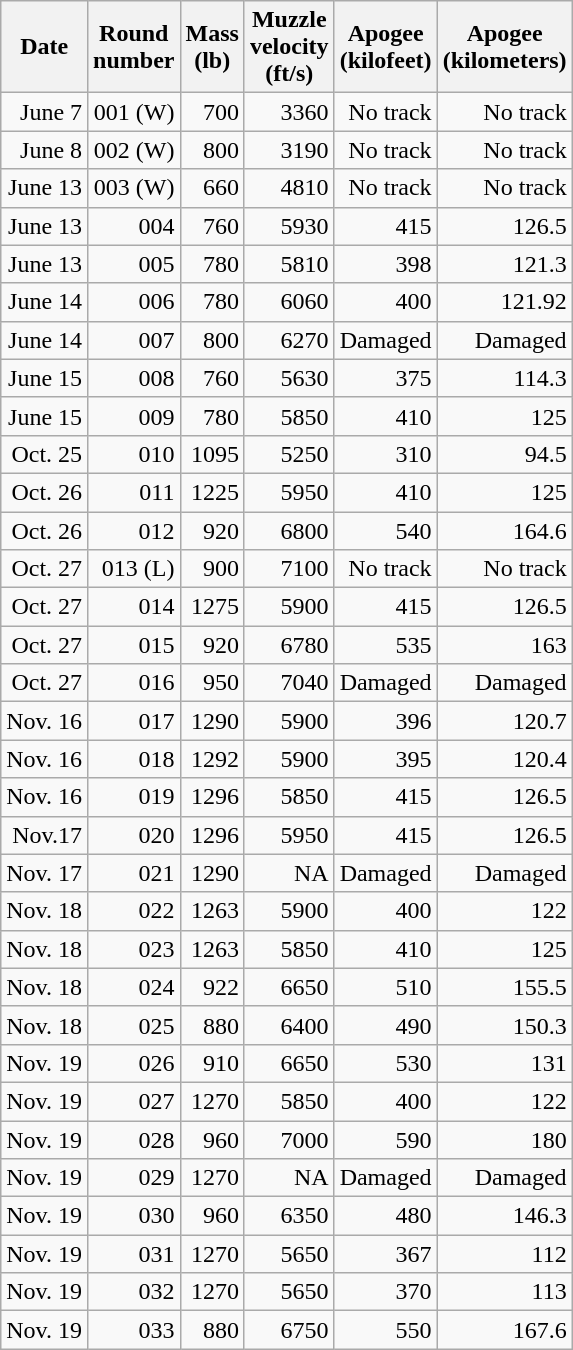<table class="wikitable sortable" style="text-align:right;">
<tr>
<th>Date</th>
<th>Round<br> number</th>
<th>Mass<br> (lb)</th>
<th>Muzzle<br> velocity<br> (ft/s)</th>
<th>Apogee<br> (kilofeet)</th>
<th>Apogee<br> (kilometers)</th>
</tr>
<tr>
<td>June 7</td>
<td>001 (W)</td>
<td>700</td>
<td>3360</td>
<td>No track</td>
<td>No track</td>
</tr>
<tr>
<td>June 8</td>
<td>002 (W)</td>
<td>800</td>
<td>3190</td>
<td>No track</td>
<td>No track</td>
</tr>
<tr>
<td>June 13</td>
<td>003 (W)</td>
<td>660</td>
<td>4810</td>
<td>No track</td>
<td>No track</td>
</tr>
<tr>
<td>June 13</td>
<td>004</td>
<td>760</td>
<td>5930</td>
<td>415</td>
<td>126.5</td>
</tr>
<tr>
<td>June 13</td>
<td>005</td>
<td>780</td>
<td>5810</td>
<td>398</td>
<td>121.3</td>
</tr>
<tr>
<td>June 14</td>
<td>006</td>
<td>780</td>
<td>6060</td>
<td>400</td>
<td>121.92</td>
</tr>
<tr>
<td>June 14</td>
<td>007</td>
<td>800</td>
<td>6270</td>
<td>Damaged</td>
<td>Damaged</td>
</tr>
<tr>
<td>June 15</td>
<td>008</td>
<td>760</td>
<td>5630</td>
<td>375</td>
<td>114.3</td>
</tr>
<tr>
<td>June 15</td>
<td>009</td>
<td>780</td>
<td>5850</td>
<td>410</td>
<td>125</td>
</tr>
<tr>
<td>Oct. 25</td>
<td>010</td>
<td>1095</td>
<td>5250</td>
<td>310</td>
<td>94.5</td>
</tr>
<tr>
<td>Oct. 26</td>
<td>011</td>
<td>1225</td>
<td>5950</td>
<td>410</td>
<td>125</td>
</tr>
<tr>
<td>Oct. 26</td>
<td>012</td>
<td>920</td>
<td>6800</td>
<td>540</td>
<td>164.6</td>
</tr>
<tr>
<td>Oct. 27</td>
<td>013 (L)</td>
<td>900</td>
<td>7100</td>
<td>No track</td>
<td>No track</td>
</tr>
<tr>
<td>Oct. 27</td>
<td>014</td>
<td>1275</td>
<td>5900</td>
<td>415</td>
<td>126.5</td>
</tr>
<tr>
<td>Oct. 27</td>
<td>015</td>
<td>920</td>
<td>6780</td>
<td>535</td>
<td>163</td>
</tr>
<tr>
<td>Oct. 27</td>
<td>016</td>
<td>950</td>
<td>7040</td>
<td>Damaged</td>
<td>Damaged</td>
</tr>
<tr>
<td>Nov. 16</td>
<td>017</td>
<td>1290</td>
<td>5900</td>
<td>396</td>
<td>120.7</td>
</tr>
<tr>
<td>Nov. 16</td>
<td>018</td>
<td>1292</td>
<td>5900</td>
<td>395</td>
<td>120.4</td>
</tr>
<tr>
<td>Nov. 16</td>
<td>019</td>
<td>1296</td>
<td>5850</td>
<td>415</td>
<td>126.5</td>
</tr>
<tr>
<td>Nov.17</td>
<td>020</td>
<td>1296</td>
<td>5950</td>
<td>415</td>
<td>126.5</td>
</tr>
<tr>
<td>Nov. 17</td>
<td>021</td>
<td>1290</td>
<td>NA</td>
<td>Damaged</td>
<td>Damaged</td>
</tr>
<tr>
<td>Nov. 18</td>
<td>022</td>
<td>1263</td>
<td>5900</td>
<td>400</td>
<td>122</td>
</tr>
<tr>
<td>Nov. 18</td>
<td>023</td>
<td>1263</td>
<td>5850</td>
<td>410</td>
<td>125</td>
</tr>
<tr>
<td>Nov. 18</td>
<td>024</td>
<td>922</td>
<td>6650</td>
<td>510</td>
<td>155.5</td>
</tr>
<tr>
<td>Nov. 18</td>
<td>025</td>
<td>880</td>
<td>6400</td>
<td>490</td>
<td>150.3</td>
</tr>
<tr>
<td>Nov. 19</td>
<td>026</td>
<td>910</td>
<td>6650</td>
<td>530</td>
<td>131</td>
</tr>
<tr>
<td>Nov. 19</td>
<td>027</td>
<td>1270</td>
<td>5850</td>
<td>400</td>
<td>122</td>
</tr>
<tr>
<td>Nov. 19</td>
<td>028</td>
<td>960</td>
<td>7000</td>
<td>590</td>
<td>180</td>
</tr>
<tr>
<td>Nov. 19</td>
<td>029</td>
<td>1270</td>
<td>NA</td>
<td>Damaged</td>
<td>Damaged</td>
</tr>
<tr>
<td>Nov. 19</td>
<td>030</td>
<td>960</td>
<td>6350</td>
<td>480</td>
<td>146.3</td>
</tr>
<tr>
<td>Nov. 19</td>
<td>031</td>
<td>1270</td>
<td>5650</td>
<td>367</td>
<td>112</td>
</tr>
<tr>
<td>Nov. 19</td>
<td>032</td>
<td>1270</td>
<td>5650</td>
<td>370</td>
<td>113</td>
</tr>
<tr>
<td>Nov. 19</td>
<td>033</td>
<td>880</td>
<td>6750</td>
<td>550</td>
<td>167.6</td>
</tr>
</table>
